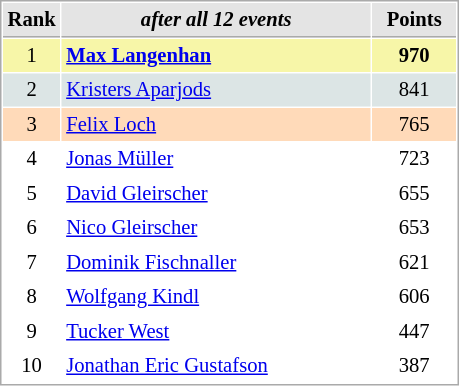<table cellspacing="1" cellpadding="3" style="border:1px solid #AAAAAA;font-size:86%">
<tr style="background-color: #E4E4E4;">
<th style="border-bottom:1px solid #AAAAAA; width: 10px;">Rank</th>
<th style="border-bottom:1px solid #AAAAAA; width: 200px;"><em>after all 12 events</em></th>
<th style="border-bottom:1px solid #AAAAAA; width: 50px;">Points</th>
</tr>
<tr style="background:#f7f6a8;">
<td align=center>1</td>
<td><strong> <a href='#'>Max Langenhan</a></strong></td>
<td align=center><strong>970</strong></td>
</tr>
<tr style="background:#dce5e5;">
<td align=center>2</td>
<td> <a href='#'>Kristers Aparjods</a></td>
<td align=center>841</td>
</tr>
<tr style="background:#ffdab9;">
<td align=center>3</td>
<td> <a href='#'>Felix Loch</a></td>
<td align=center>765</td>
</tr>
<tr>
<td align=center>4</td>
<td> <a href='#'>Jonas Müller</a></td>
<td align=center>723</td>
</tr>
<tr>
<td align=center>5</td>
<td> <a href='#'>David Gleirscher</a></td>
<td align=center>655</td>
</tr>
<tr>
<td align=center>6</td>
<td> <a href='#'>Nico Gleirscher</a></td>
<td align=center>653</td>
</tr>
<tr>
<td align=center>7</td>
<td> <a href='#'>Dominik Fischnaller</a></td>
<td align=center>621</td>
</tr>
<tr>
<td align=center>8</td>
<td> <a href='#'>Wolfgang Kindl</a></td>
<td align=center>606</td>
</tr>
<tr>
<td align=center>9</td>
<td> <a href='#'>Tucker West</a></td>
<td align=center>447</td>
</tr>
<tr>
<td align=center>10</td>
<td> <a href='#'>Jonathan Eric Gustafson</a></td>
<td align=center>387</td>
</tr>
</table>
